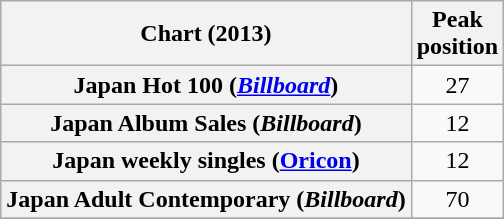<table class="wikitable sortable plainrowheaders" border="1">
<tr>
<th scope="col">Chart (2013)</th>
<th>Peak<br>position</th>
</tr>
<tr>
<th scope="row">Japan Hot 100 (<em><a href='#'>Billboard</a></em>)</th>
<td style="text-align:center;">27</td>
</tr>
<tr>
<th scope="row">Japan Album Sales (<em>Billboard</em>)</th>
<td style="text-align:center;">12</td>
</tr>
<tr>
<th scope="row">Japan weekly singles (<a href='#'>Oricon</a>)</th>
<td style="text-align:center;">12</td>
</tr>
<tr>
<th scope="row">Japan Adult Contemporary (<em>Billboard</em>)</th>
<td style="text-align:center;">70</td>
</tr>
<tr>
</tr>
</table>
